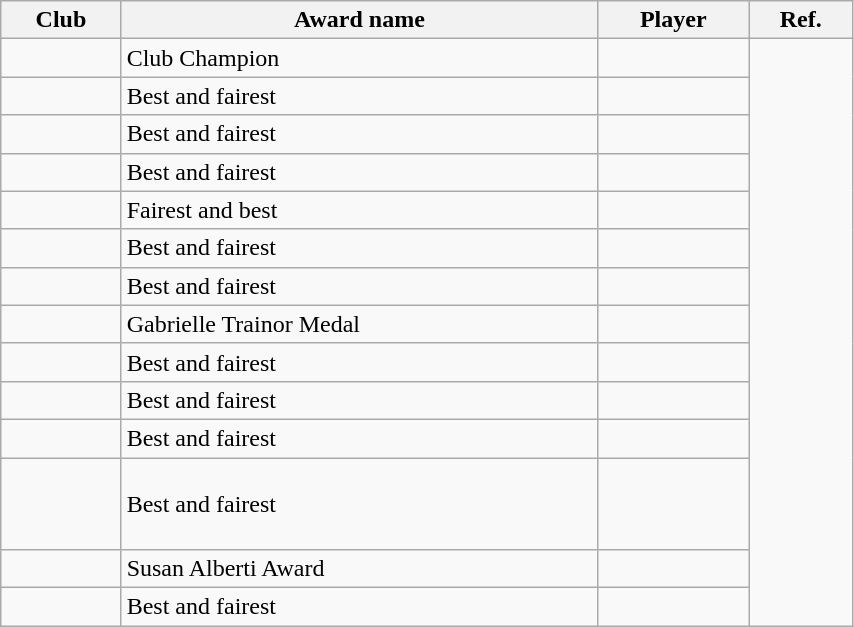<table class="wikitable sortable"  style="text-align:left; width:45%;">
<tr>
<th>Club</th>
<th>Award name</th>
<th>Player</th>
<th class="unsortable">Ref.</th>
</tr>
<tr>
<td></td>
<td>Club Champion</td>
<td></td>
<td rowspan=14></td>
</tr>
<tr>
<td></td>
<td>Best and fairest</td>
<td></td>
</tr>
<tr>
<td></td>
<td>Best and fairest</td>
<td></td>
</tr>
<tr>
<td></td>
<td>Best and fairest</td>
<td></td>
</tr>
<tr>
<td></td>
<td>Fairest and best</td>
<td></td>
</tr>
<tr>
<td></td>
<td>Best and fairest</td>
<td></td>
</tr>
<tr>
<td></td>
<td>Best and fairest</td>
<td></td>
</tr>
<tr>
<td></td>
<td>Gabrielle Trainor Medal</td>
<td></td>
</tr>
<tr>
<td></td>
<td>Best and fairest</td>
<td></td>
</tr>
<tr>
<td></td>
<td>Best and fairest</td>
<td></td>
</tr>
<tr>
<td></td>
<td>Best and fairest</td>
<td></td>
</tr>
<tr>
<td></td>
<td>Best and fairest</td>
<td><br><br><br></td>
</tr>
<tr>
<td></td>
<td>Susan Alberti Award</td>
<td></td>
</tr>
<tr>
<td></td>
<td>Best and fairest</td>
<td></td>
</tr>
</table>
